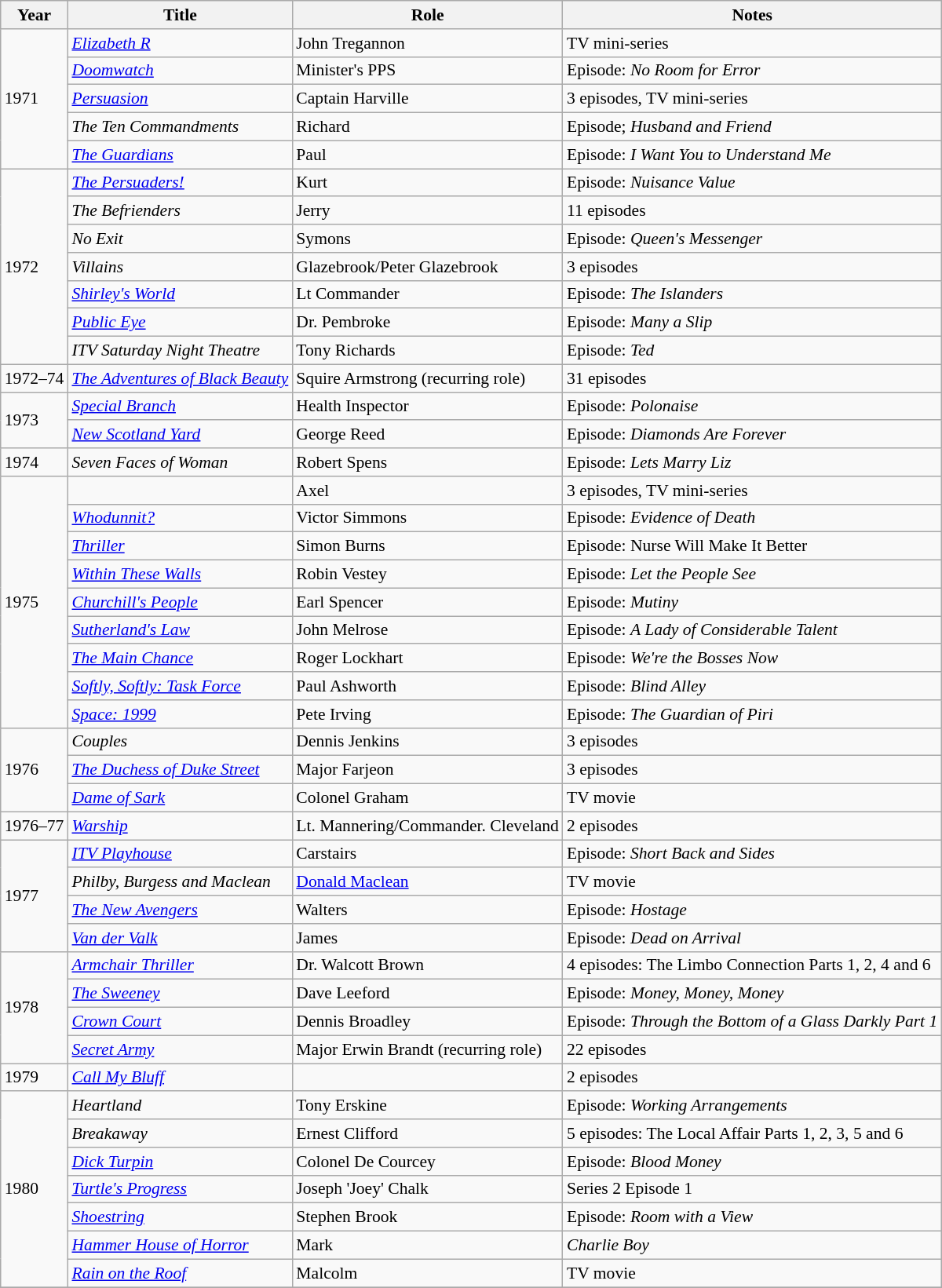<table class="wikitable" style="font-size: 90%;">
<tr>
<th>Year</th>
<th>Title</th>
<th>Role</th>
<th>Notes</th>
</tr>
<tr>
<td rowspan="5">1971</td>
<td><em><a href='#'>Elizabeth R</a></em></td>
<td>John Tregannon</td>
<td>TV mini-series</td>
</tr>
<tr>
<td><em><a href='#'>Doomwatch</a></em></td>
<td>Minister's PPS</td>
<td>Episode: <em>No Room for Error</em></td>
</tr>
<tr>
<td><em><a href='#'>Persuasion</a></em></td>
<td>Captain Harville</td>
<td>3 episodes, TV mini-series</td>
</tr>
<tr>
<td><em>The Ten Commandments</em></td>
<td>Richard</td>
<td>Episode; <em>Husband and Friend</em></td>
</tr>
<tr>
<td><em><a href='#'>The Guardians</a></em></td>
<td>Paul</td>
<td>Episode: <em>I Want You to Understand Me</em></td>
</tr>
<tr>
<td rowspan="7">1972</td>
<td><em><a href='#'>The Persuaders!</a></em></td>
<td>Kurt</td>
<td>Episode: <em>Nuisance Value</em></td>
</tr>
<tr>
<td><em>The Befrienders</em></td>
<td>Jerry</td>
<td>11 episodes</td>
</tr>
<tr>
<td><em>No Exit</em></td>
<td>Symons</td>
<td>Episode: <em>Queen's Messenger</em></td>
</tr>
<tr>
<td><em>Villains</em></td>
<td>Glazebrook/Peter Glazebrook</td>
<td>3 episodes</td>
</tr>
<tr>
<td><em><a href='#'>Shirley's World</a></em></td>
<td>Lt Commander</td>
<td>Episode: <em>The Islanders</em></td>
</tr>
<tr>
<td><em><a href='#'>Public Eye</a></em></td>
<td>Dr. Pembroke</td>
<td>Episode: <em>Many a Slip</em></td>
</tr>
<tr>
<td><em>ITV Saturday Night Theatre</em></td>
<td>Tony Richards</td>
<td>Episode: <em>Ted</em></td>
</tr>
<tr>
<td>1972–74</td>
<td><em><a href='#'>The Adventures of Black Beauty</a></em></td>
<td>Squire Armstrong (recurring role)</td>
<td>31 episodes</td>
</tr>
<tr>
<td rowspan="2">1973</td>
<td><em><a href='#'>Special Branch</a></em></td>
<td>Health Inspector</td>
<td>Episode: <em>Polonaise</em></td>
</tr>
<tr>
<td><em><a href='#'>New Scotland Yard</a></em></td>
<td>George Reed</td>
<td>Episode: <em>Diamonds Are Forever</em></td>
</tr>
<tr>
<td>1974</td>
<td><em>Seven Faces of Woman</em></td>
<td>Robert Spens</td>
<td>Episode: <em>Lets Marry Liz</em></td>
</tr>
<tr>
<td rowspan="9">1975</td>
<td><em></em></td>
<td>Axel</td>
<td>3 episodes, TV mini-series</td>
</tr>
<tr>
<td><em><a href='#'>Whodunnit?</a></em></td>
<td>Victor Simmons</td>
<td>Episode: <em>Evidence of Death</em></td>
</tr>
<tr>
<td><em><a href='#'>Thriller</a></em></td>
<td>Simon Burns</td>
<td>Episode: Nurse Will Make It Better</td>
</tr>
<tr>
<td><em><a href='#'>Within These Walls</a></em></td>
<td>Robin Vestey</td>
<td>Episode: <em>Let the People See</em></td>
</tr>
<tr>
<td><em><a href='#'>Churchill's People</a></em></td>
<td>Earl Spencer</td>
<td>Episode: <em>Mutiny</em></td>
</tr>
<tr>
<td><em><a href='#'>Sutherland's Law</a></em></td>
<td>John Melrose</td>
<td>Episode: <em>A Lady of Considerable Talent</em></td>
</tr>
<tr>
<td><em><a href='#'>The Main Chance</a></em></td>
<td>Roger Lockhart</td>
<td>Episode: <em>We're the Bosses Now</em></td>
</tr>
<tr>
<td><em><a href='#'>Softly, Softly: Task Force</a></em></td>
<td>Paul Ashworth</td>
<td>Episode: <em>Blind Alley</em></td>
</tr>
<tr>
<td><em><a href='#'>Space: 1999</a></em></td>
<td>Pete Irving</td>
<td>Episode: <em>The Guardian of Piri</em></td>
</tr>
<tr>
<td rowspan="3">1976</td>
<td><em>Couples</em></td>
<td>Dennis Jenkins</td>
<td>3 episodes</td>
</tr>
<tr>
<td><em><a href='#'>The Duchess of Duke Street</a></em></td>
<td>Major Farjeon</td>
<td>3 episodes</td>
</tr>
<tr>
<td><em><a href='#'>Dame of Sark</a></em></td>
<td>Colonel Graham</td>
<td>TV movie</td>
</tr>
<tr>
<td>1976–77</td>
<td><em><a href='#'>Warship</a></em></td>
<td>Lt. Mannering/Commander. Cleveland</td>
<td>2 episodes</td>
</tr>
<tr>
<td rowspan="4">1977</td>
<td><em><a href='#'>ITV Playhouse</a></em></td>
<td>Carstairs</td>
<td>Episode: <em>Short Back and Sides</em></td>
</tr>
<tr>
<td><em>Philby, Burgess and Maclean</em></td>
<td><a href='#'>Donald Maclean</a></td>
<td>TV movie</td>
</tr>
<tr>
<td><em><a href='#'>The New Avengers</a></em></td>
<td>Walters</td>
<td>Episode: <em>Hostage</em></td>
</tr>
<tr>
<td><em><a href='#'>Van der Valk</a></em></td>
<td>James</td>
<td>Episode: <em>Dead on Arrival</em></td>
</tr>
<tr>
<td rowspan="4">1978</td>
<td><em><a href='#'>Armchair Thriller</a></em></td>
<td>Dr. Walcott Brown</td>
<td>4 episodes: The Limbo Connection Parts 1, 2, 4 and 6</td>
</tr>
<tr>
<td><em><a href='#'>The Sweeney</a></em></td>
<td>Dave Leeford</td>
<td>Episode: <em>Money, Money, Money</em></td>
</tr>
<tr>
<td><em><a href='#'>Crown Court</a></em></td>
<td>Dennis Broadley</td>
<td>Episode: <em>Through the Bottom of a Glass Darkly Part 1</em></td>
</tr>
<tr>
<td><em><a href='#'>Secret Army</a></em></td>
<td>Major Erwin Brandt (recurring role)</td>
<td>22 episodes</td>
</tr>
<tr>
<td>1979</td>
<td><em><a href='#'>Call My Bluff</a></em></td>
<td></td>
<td>2 episodes</td>
</tr>
<tr>
<td rowspan="7">1980</td>
<td><em>Heartland</em></td>
<td>Tony Erskine</td>
<td>Episode: <em>Working Arrangements</em></td>
</tr>
<tr>
<td><em>Breakaway</em></td>
<td>Ernest Clifford</td>
<td>5 episodes: The Local Affair Parts 1, 2, 3, 5 and 6</td>
</tr>
<tr>
<td><em><a href='#'>Dick Turpin</a></em></td>
<td>Colonel De Courcey</td>
<td>Episode: <em>Blood Money</em></td>
</tr>
<tr>
<td><em><a href='#'>Turtle's Progress</a></em></td>
<td>Joseph 'Joey' Chalk</td>
<td>Series 2 Episode 1</td>
</tr>
<tr>
<td><em><a href='#'>Shoestring</a></em></td>
<td>Stephen Brook</td>
<td>Episode: <em>Room with a View</em></td>
</tr>
<tr>
<td><em><a href='#'>Hammer House of Horror</a></em></td>
<td>Mark</td>
<td><em>Charlie Boy</em></td>
</tr>
<tr>
<td><em><a href='#'>Rain on the Roof</a></em></td>
<td>Malcolm</td>
<td>TV movie</td>
</tr>
<tr>
</tr>
</table>
